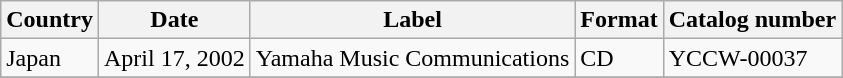<table class="wikitable">
<tr>
<th>Country</th>
<th>Date</th>
<th>Label</th>
<th>Format</th>
<th>Catalog number</th>
</tr>
<tr>
<td>Japan</td>
<td>April 17, 2002</td>
<td>Yamaha Music Communications</td>
<td>CD</td>
<td>YCCW-00037</td>
</tr>
<tr>
</tr>
</table>
